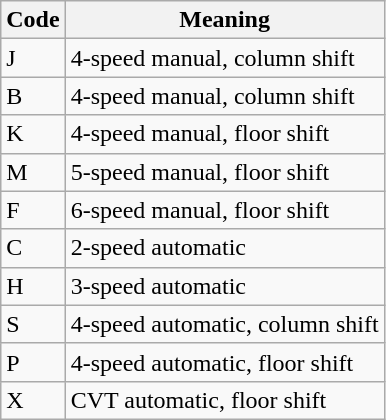<table class="wikitable">
<tr>
<th>Code</th>
<th>Meaning</th>
</tr>
<tr>
<td>J</td>
<td>4-speed manual, column shift</td>
</tr>
<tr>
<td>B</td>
<td>4-speed manual, column shift</td>
</tr>
<tr>
<td>K</td>
<td>4-speed manual, floor shift</td>
</tr>
<tr>
<td>M</td>
<td>5-speed manual, floor shift</td>
</tr>
<tr>
<td>F</td>
<td>6-speed manual, floor shift</td>
</tr>
<tr>
<td>C</td>
<td>2-speed automatic</td>
</tr>
<tr>
<td>H</td>
<td>3-speed automatic</td>
</tr>
<tr>
<td>S</td>
<td>4-speed automatic, column shift</td>
</tr>
<tr>
<td>P</td>
<td>4-speed automatic, floor shift</td>
</tr>
<tr>
<td>X</td>
<td>CVT automatic, floor shift</td>
</tr>
</table>
